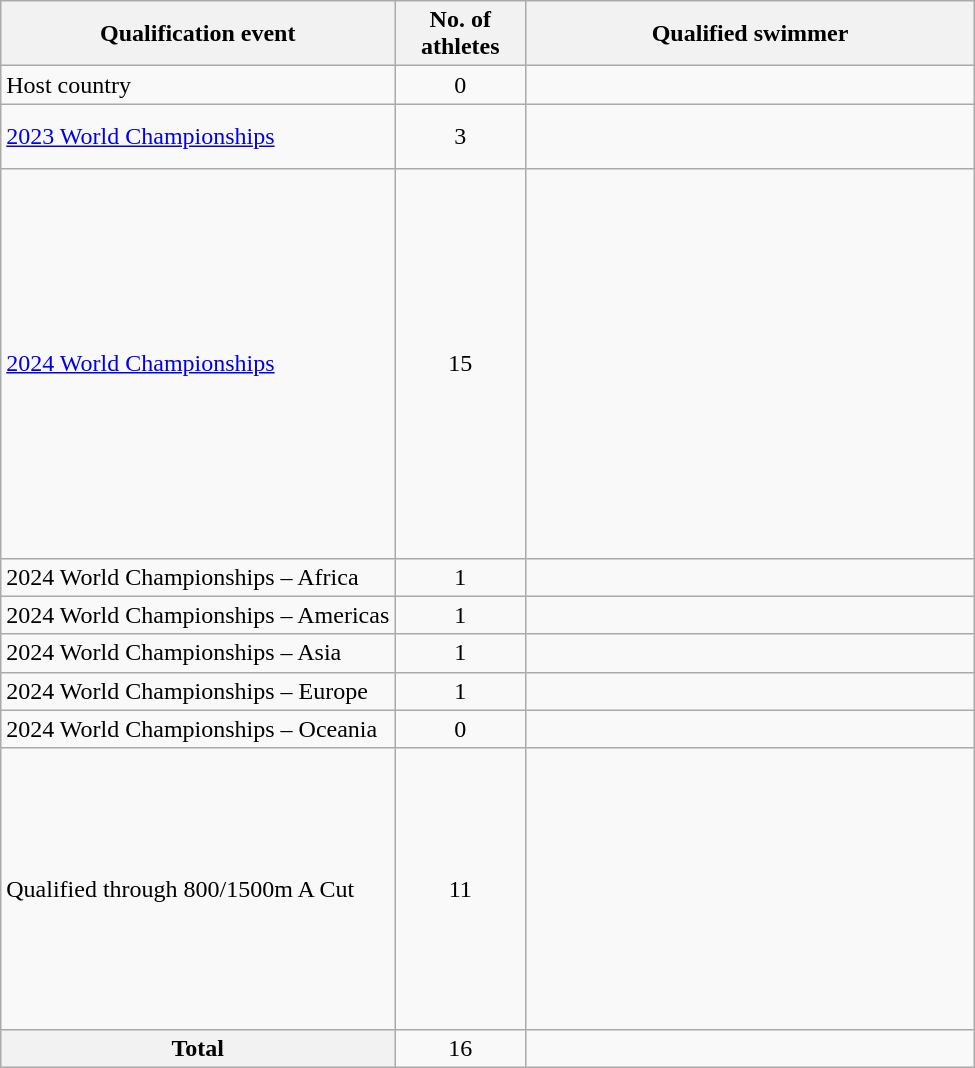<table class="wikitable" style="text-align:left" width="650">
<tr>
<th scope="col" width ="250">Qualification event</th>
<th scope="col" width ="80">No. of athletes</th>
<th scope="col">Qualified swimmer</th>
</tr>
<tr>
<td>Host country</td>
<td align="center">0</td>
<td></td>
</tr>
<tr>
<td><a href='#'>2023 World Championships</a></td>
<td align="center">3</td>
<td><br><br></td>
</tr>
<tr>
<td><a href='#'>2024 World Championships</a></td>
<td align="center">15</td>
<td><br><br><br><br><br><br><br><br><br><br><br><br><br><br></td>
</tr>
<tr>
<td>2024 World Championships – Africa</td>
<td align="center">1</td>
<td></td>
</tr>
<tr>
<td nowrap="">2024 World Championships – Americas</td>
<td align="center">1</td>
<td></td>
</tr>
<tr>
<td>2024 World Championships – Asia</td>
<td align="center">1</td>
<td></td>
</tr>
<tr>
<td nowrap="">2024 World Championships – Europe</td>
<td align="center">1</td>
<td></td>
</tr>
<tr>
<td>2024 World Championships – Oceania</td>
<td align="center">0</td>
<td></td>
</tr>
<tr>
<td>Qualified through 800/1500m A Cut</td>
<td align="center">11</td>
<td><br><br><br><br><br><br><br><br><br><br></td>
</tr>
<tr>
<th scope="row">Total</th>
<td align=center>16</td>
</tr>
</table>
